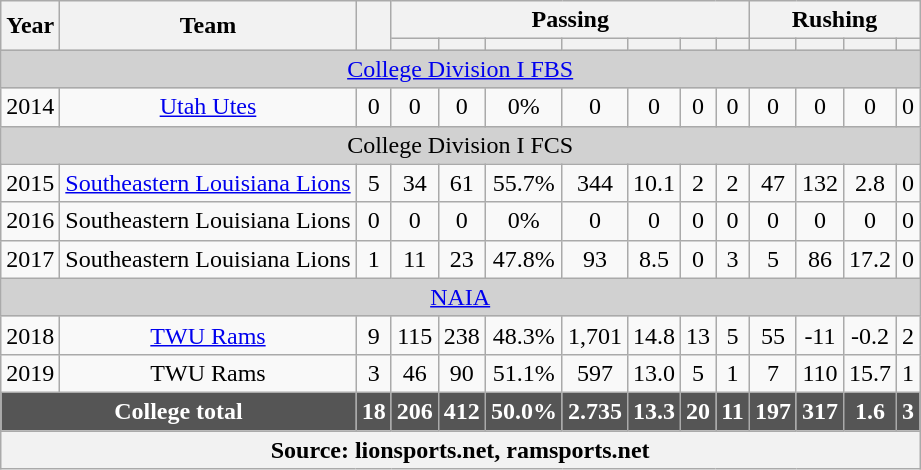<table class="wikitable" style="text-align: center;">
<tr>
<th rowspan="2">Year</th>
<th rowspan="2">Team</th>
<th rowspan="2"></th>
<th colspan="7">Passing</th>
<th colspan="4">Rushing</th>
</tr>
<tr>
<th></th>
<th></th>
<th></th>
<th></th>
<th></th>
<th></th>
<th></th>
<th></th>
<th></th>
<th></th>
<th></th>
</tr>
<tr>
<td colspan="15" style="background-color:#D1D1D1"><a href='#'>College Division I FBS</a> </td>
</tr>
<tr>
<td>2014</td>
<td><a href='#'>Utah Utes</a></td>
<td>0</td>
<td>0</td>
<td>0</td>
<td>0%</td>
<td>0</td>
<td>0</td>
<td>0</td>
<td>0</td>
<td>0</td>
<td>0</td>
<td>0</td>
<td>0</td>
</tr>
<tr>
<td colspan="15" style="background-color:#D1D1D1">College Division I FCS </td>
</tr>
<tr>
<td>2015</td>
<td><a href='#'>Southeastern Louisiana Lions</a></td>
<td>5</td>
<td>34</td>
<td>61</td>
<td>55.7%</td>
<td>344</td>
<td>10.1</td>
<td>2</td>
<td>2</td>
<td>47</td>
<td>132</td>
<td>2.8</td>
<td>0</td>
</tr>
<tr>
<td>2016</td>
<td>Southeastern Louisiana Lions</td>
<td>0</td>
<td>0</td>
<td>0</td>
<td>0%</td>
<td>0</td>
<td>0</td>
<td>0</td>
<td>0</td>
<td>0</td>
<td>0</td>
<td>0</td>
<td>0</td>
</tr>
<tr>
<td>2017</td>
<td>Southeastern Louisiana Lions</td>
<td>1</td>
<td>11</td>
<td>23</td>
<td>47.8%</td>
<td>93</td>
<td>8.5</td>
<td>0</td>
<td>3</td>
<td>5</td>
<td>86</td>
<td>17.2</td>
<td>0</td>
</tr>
<tr>
<td colspan="15" style="background-color:#D1D1D1"><a href='#'>NAIA</a> </td>
</tr>
<tr>
<td>2018</td>
<td><a href='#'>TWU Rams</a></td>
<td>9</td>
<td>115</td>
<td>238</td>
<td>48.3%</td>
<td>1,701</td>
<td>14.8</td>
<td>13</td>
<td>5</td>
<td>55</td>
<td>-11</td>
<td>-0.2</td>
<td>2</td>
</tr>
<tr>
<td>2019</td>
<td>TWU Rams</td>
<td>3</td>
<td>46</td>
<td>90</td>
<td>51.1%</td>
<td>597</td>
<td>13.0</td>
<td>5</td>
<td>1</td>
<td>7</td>
<td>110</td>
<td>15.7</td>
<td>1</td>
</tr>
<tr style="background:#555555; font-weight:bold; color:white;">
<td colspan="2">College total</td>
<td>18</td>
<td>206</td>
<td>412</td>
<td>50.0%</td>
<td>2.735</td>
<td>13.3</td>
<td>20</td>
<td>11</td>
<td>197</td>
<td>317</td>
<td>1.6</td>
<td>3</td>
</tr>
<tr>
<th colspan="15">Source: lionsports.net, ramsports.net</th>
</tr>
</table>
